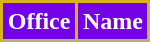<table class="wikitable">
<tr>
<th style="color:#FFFFFF; background:#7300E6; border:2px solid #D8B31B;">Office</th>
<th style="color:#FFFFFF; background:#7300E6; border:2px solid #D8B31B;">Name</th>
</tr>
<tr>
</tr>
</table>
